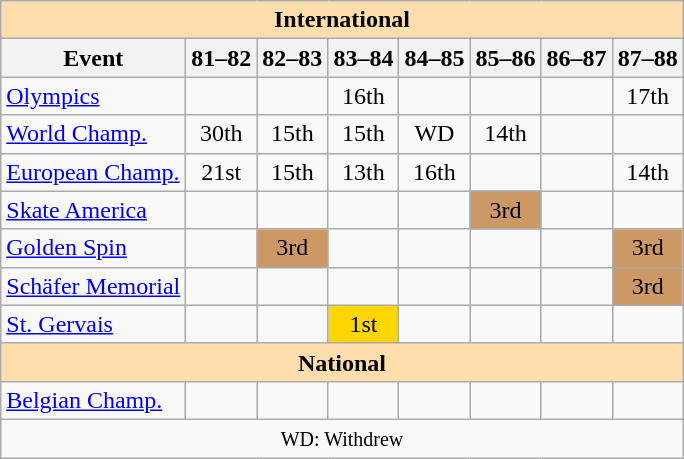<table class="wikitable" style="text-align:center">
<tr>
<th style="background-color: #ffdead; " colspan=8 align=center>International</th>
</tr>
<tr>
<th>Event</th>
<th>81–82</th>
<th>82–83</th>
<th>83–84</th>
<th>84–85</th>
<th>85–86</th>
<th>86–87</th>
<th>87–88</th>
</tr>
<tr>
<td align=left><a href='#'>Olympics</a></td>
<td></td>
<td></td>
<td>16th</td>
<td></td>
<td></td>
<td></td>
<td>17th</td>
</tr>
<tr>
<td align=left><a href='#'>World Champ.</a></td>
<td>30th</td>
<td>15th</td>
<td>15th</td>
<td>WD</td>
<td>14th</td>
<td></td>
<td></td>
</tr>
<tr>
<td align=left><a href='#'>European Champ.</a></td>
<td>21st</td>
<td>15th</td>
<td>13th</td>
<td>16th</td>
<td></td>
<td></td>
<td>14th</td>
</tr>
<tr>
<td align=left><a href='#'>Skate America</a></td>
<td></td>
<td></td>
<td></td>
<td></td>
<td bgcolor=cc9966>3rd</td>
<td></td>
<td></td>
</tr>
<tr>
<td align=left><a href='#'>Golden Spin</a></td>
<td></td>
<td bgcolor=cc9966>3rd</td>
<td></td>
<td></td>
<td></td>
<td></td>
<td bgcolor=cc9966>3rd</td>
</tr>
<tr>
<td align=left><a href='#'>Schäfer Memorial</a></td>
<td></td>
<td></td>
<td></td>
<td></td>
<td></td>
<td></td>
<td bgcolor=cc9966>3rd</td>
</tr>
<tr>
<td align=left><a href='#'>St. Gervais</a></td>
<td></td>
<td></td>
<td bgcolor=gold>1st</td>
<td></td>
<td></td>
<td></td>
<td></td>
</tr>
<tr>
<th style="background-color: #ffdead; " colspan=8 align=center>National</th>
</tr>
<tr>
<td align=left><a href='#'>Belgian Champ.</a></td>
<td></td>
<td></td>
<td></td>
<td></td>
<td></td>
<td></td>
<td></td>
</tr>
<tr>
<td colspan=8 align=center><small> WD: Withdrew </small></td>
</tr>
</table>
